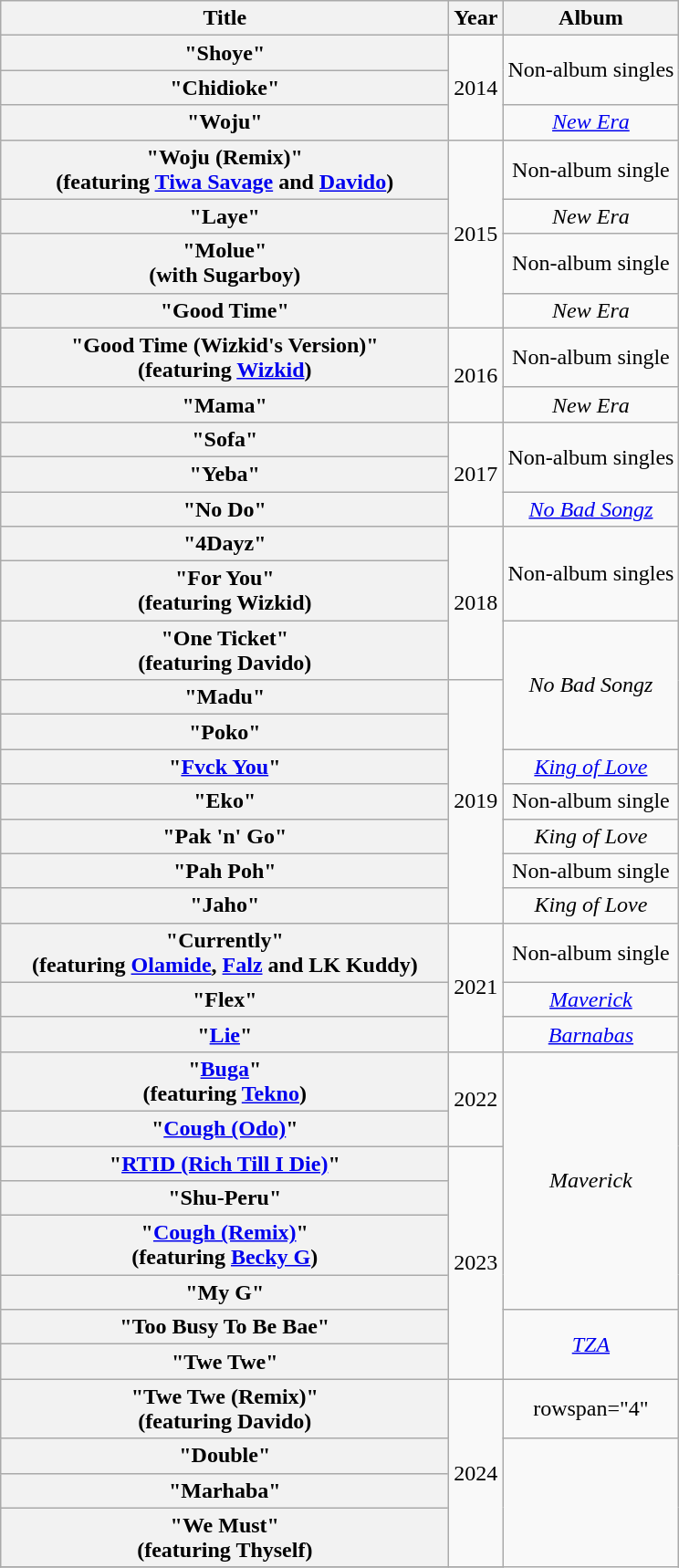<table class="wikitable plainrowheaders" style="text-align:center;">
<tr>
<th scope="col" style="width:20em;">Title</th>
<th scope="col">Year</th>
<th scope="col">Album</th>
</tr>
<tr>
<th scope="row">"Shoye"</th>
<td rowspan="3">2014</td>
<td rowspan="2">Non-album singles</td>
</tr>
<tr>
<th scope="row">"Chidioke"</th>
</tr>
<tr>
<th scope="row">"Woju"</th>
<td><em><a href='#'>New Era</a></em></td>
</tr>
<tr>
<th scope="row">"Woju (Remix)"<br><span>(featuring <a href='#'>Tiwa Savage</a> and <a href='#'>Davido</a>)</span></th>
<td rowspan="4">2015</td>
<td>Non-album single</td>
</tr>
<tr>
<th scope="row">"Laye"</th>
<td><em>New Era</em></td>
</tr>
<tr>
<th scope="row">"Molue"<br><span>(with Sugarboy)</span></th>
<td>Non-album single</td>
</tr>
<tr>
<th scope="row">"Good Time"</th>
<td><em>New Era</em></td>
</tr>
<tr>
<th scope="row">"Good Time (Wizkid's Version)"<br><span>(featuring <a href='#'>Wizkid</a>)</span></th>
<td rowspan="2">2016</td>
<td>Non-album single</td>
</tr>
<tr>
<th scope="row">"Mama"</th>
<td><em>New Era</em></td>
</tr>
<tr>
<th scope="row">"Sofa"</th>
<td rowspan="3">2017</td>
<td rowspan="2">Non-album singles</td>
</tr>
<tr>
<th scope="row">"Yeba"</th>
</tr>
<tr>
<th scope="row">"No Do"</th>
<td><em><a href='#'>No Bad Songz</a></em></td>
</tr>
<tr>
<th scope="row">"4Dayz"</th>
<td rowspan="3">2018</td>
<td rowspan="2">Non-album singles</td>
</tr>
<tr>
<th scope="row">"For You"<br><span>(featuring Wizkid)</span></th>
</tr>
<tr>
<th scope="row">"One Ticket"<br><span>(featuring Davido)</span></th>
<td rowspan="3"><em>No Bad Songz</em></td>
</tr>
<tr>
<th scope="row">"Madu"</th>
<td rowspan="7">2019</td>
</tr>
<tr>
<th scope="row">"Poko"</th>
</tr>
<tr>
<th scope="row">"<a href='#'>Fvck You</a>"</th>
<td><em><a href='#'>King of Love</a></em></td>
</tr>
<tr>
<th scope="row">"Eko"</th>
<td>Non-album single</td>
</tr>
<tr>
<th scope="row">"Pak 'n' Go"</th>
<td><em>King of Love</em></td>
</tr>
<tr>
<th scope="row">"Pah Poh"</th>
<td>Non-album single</td>
</tr>
<tr>
<th scope="row">"Jaho"</th>
<td><em>King of Love</em></td>
</tr>
<tr>
<th scope="row">"Currently" <br><span>(featuring <a href='#'>Olamide</a>, <a href='#'>Falz</a> and LK Kuddy)</span></th>
<td rowspan="3">2021</td>
<td>Non-album single</td>
</tr>
<tr>
<th scope="row">"Flex"</th>
<td><em><a href='#'>Maverick</a></em></td>
</tr>
<tr>
<th scope="row">"<a href='#'>Lie</a>"</th>
<td><em><a href='#'>Barnabas</a></em></td>
</tr>
<tr>
<th scope="row">"<a href='#'>Buga</a>" <br><span>(featuring <a href='#'>Tekno</a>)</span></th>
<td rowspan="2">2022</td>
<td rowspan="6"><em>Maverick</em></td>
</tr>
<tr>
<th scope="row">"<a href='#'>Cough (Odo)</a>"</th>
</tr>
<tr>
<th scope="row">"<a href='#'>RTID (Rich Till I Die)</a>"</th>
<td rowspan="6">2023</td>
</tr>
<tr>
<th scope="row">"Shu-Peru"</th>
</tr>
<tr>
<th scope="row">"<a href='#'>Cough (Remix)</a>" <br><span>(featuring <a href='#'>Becky G</a>)</span></th>
</tr>
<tr>
<th scope="row">"My G"</th>
</tr>
<tr>
<th scope="row">"Too Busy To Be Bae"</th>
<td rowspan="2"><em><a href='#'>TZA</a></em></td>
</tr>
<tr>
<th scope="row">"Twe Twe"</th>
</tr>
<tr>
<th scope="row">"Twe Twe (Remix)" <br><span>(featuring Davido)</span></th>
<td rowspan="4">2024</td>
<td>rowspan="4" </td>
</tr>
<tr>
<th scope="row">"Double"</th>
</tr>
<tr>
<th scope="row">"Marhaba"</th>
</tr>
<tr>
<th scope="row">"We Must" <br><span>(featuring Thyself)</span></th>
</tr>
<tr>
</tr>
</table>
